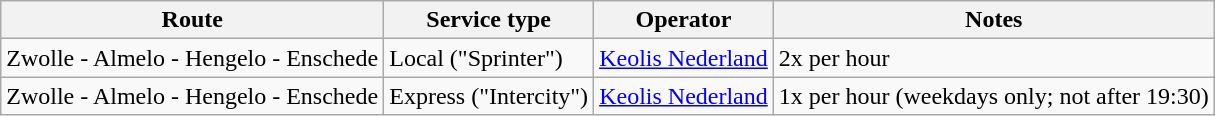<table class="wikitable">
<tr>
<th>Route</th>
<th>Service type</th>
<th>Operator</th>
<th>Notes</th>
</tr>
<tr>
<td>Zwolle - Almelo - Hengelo - Enschede</td>
<td>Local ("Sprinter")</td>
<td><a href='#'>Keolis Nederland</a></td>
<td>2x per hour</td>
</tr>
<tr>
<td>Zwolle - Almelo - Hengelo - Enschede</td>
<td>Express ("Intercity")</td>
<td><a href='#'>Keolis Nederland</a></td>
<td>1x per hour (weekdays only; not after 19:30)</td>
</tr>
</table>
